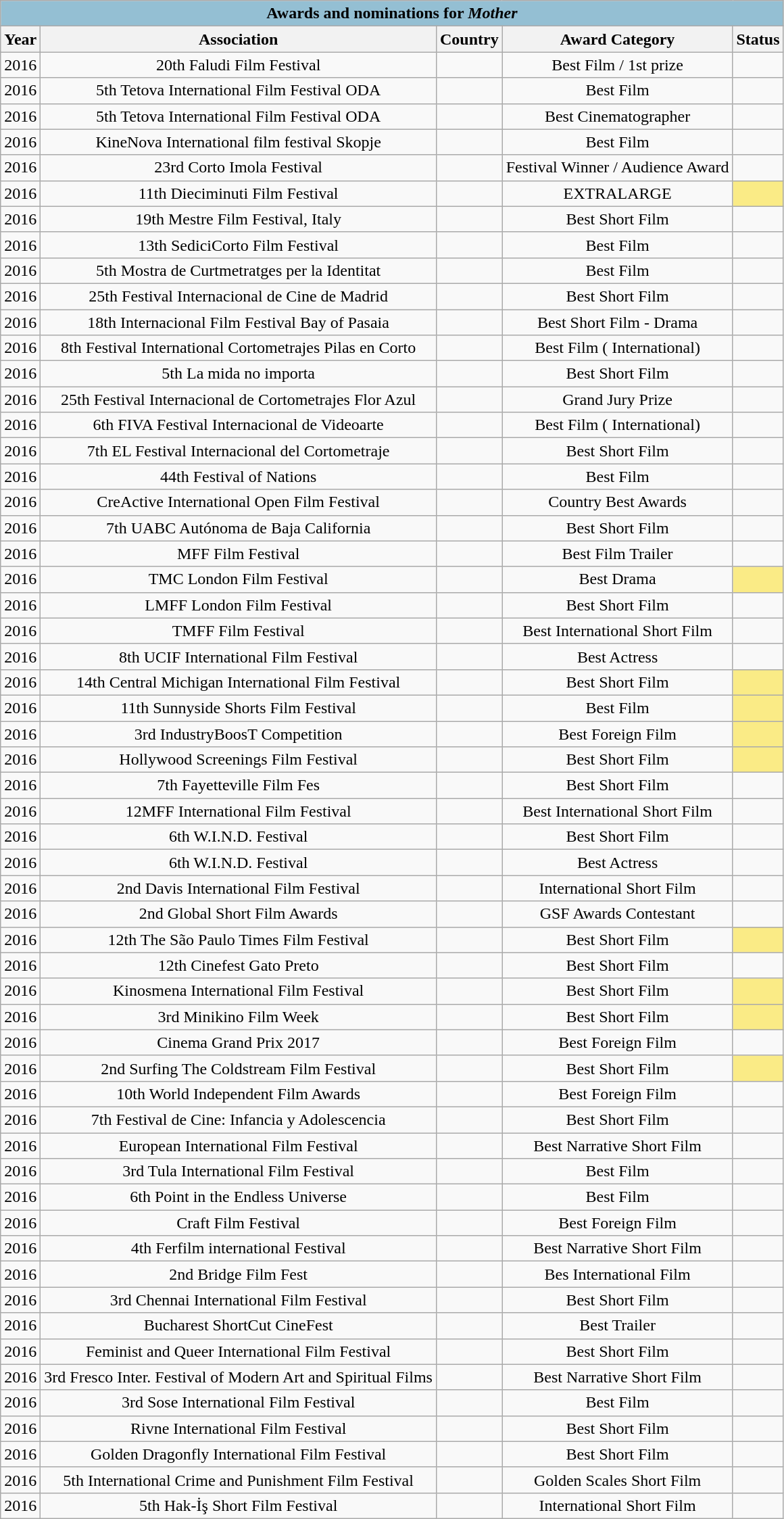<table class="wikitable" style="text-align: center">
<tr style="background:#94bfd3;">
<td colspan="5" style="text-align:center;"><strong>Awards and nominations for <em>Mother<strong><em></td>
</tr>
<tr>
<th>Year</th>
<th>Association</th>
<th>Country</th>
<th>Award Category</th>
<th>Status</th>
</tr>
<tr>
<td>2016</td>
<td>20th Faludi Film Festival</td>
<td></td>
<td>Best Film / 1st prize</td>
<td></td>
</tr>
<tr>
<td>2016</td>
<td>5th Tetova International Film Festival ODA</td>
<td></td>
<td>Best Film</td>
<td></td>
</tr>
<tr>
<td>2016</td>
<td>5th Tetova International Film Festival ODA</td>
<td></td>
<td>Best Cinematographer</td>
<td></td>
</tr>
<tr>
<td>2016</td>
<td>KineNova International film festival Skopje</td>
<td></td>
<td>Best Film</td>
<td></td>
</tr>
<tr>
<td>2016</td>
<td>23rd Corto Imola Festival</td>
<td></td>
<td>Festival Winner / Audience Award</td>
<td></td>
</tr>
<tr>
<td>2016</td>
<td>11th Dieciminuti Film Festival</td>
<td></td>
<td>EXTRALARGE</td>
<td style="text-align:center; background:#faeb86;"></td>
</tr>
<tr>
<td>2016</td>
<td>19th Mestre Film Festival, Italy</td>
<td></td>
<td>Best Short Film</td>
<td></td>
</tr>
<tr>
<td>2016</td>
<td>13th SediciCorto Film Festival</td>
<td></td>
<td>Best Film</td>
<td></td>
</tr>
<tr>
<td>2016</td>
<td>5th Mostra de Curtmetratges per la Identitat</td>
<td></td>
<td>Best Film</td>
<td></td>
</tr>
<tr>
<td>2016</td>
<td>25th Festival Internacional de Cine de Madrid</td>
<td></td>
<td>Best Short Film</td>
<td></td>
</tr>
<tr>
<td>2016</td>
<td>18th Internacional Film Festival Bay of Pasaia</td>
<td></td>
<td>Best Short Film - Drama</td>
<td></td>
</tr>
<tr>
<td>2016</td>
<td>8th Festival International Cortometrajes Pilas en Corto</td>
<td></td>
<td>Best Film ( International)</td>
<td></td>
</tr>
<tr>
<td>2016</td>
<td>5th La mida no importa</td>
<td></td>
<td>Best Short Film</td>
<td></td>
</tr>
<tr>
<td>2016</td>
<td>25th Festival Internacional de Cortometrajes Flor Azul</td>
<td></td>
<td>Grand Jury Prize</td>
<td></td>
</tr>
<tr>
<td>2016</td>
<td>6th FIVA Festival Internacional de Videoarte</td>
<td></td>
<td>Best Film ( International)</td>
<td></td>
</tr>
<tr>
<td>2016</td>
<td>7th EL Festival Internacional del Cortometraje</td>
<td></td>
<td>Best Short Film</td>
<td></td>
</tr>
<tr>
<td>2016</td>
<td>44th Festival of Nations</td>
<td></td>
<td>Best Film</td>
<td></td>
</tr>
<tr>
<td>2016</td>
<td>CreActive International Open Film Festival</td>
<td></td>
<td>Country Best Awards</td>
<td></td>
</tr>
<tr>
<td>2016</td>
<td>7th UABC Autónoma de Baja California</td>
<td></td>
<td>Best Short Film</td>
<td></td>
</tr>
<tr>
<td>2016</td>
<td>MFF Film Festival</td>
<td></td>
<td>Best Film Trailer</td>
<td></td>
</tr>
<tr>
<td>2016</td>
<td>TMC London Film Festival</td>
<td></td>
<td>Best Drama</td>
<td style="text-align:center; background:#faeb86;"></td>
</tr>
<tr>
<td>2016</td>
<td>LMFF London Film Festival</td>
<td></td>
<td>Best Short Film</td>
<td></td>
</tr>
<tr>
<td>2016</td>
<td>TMFF Film Festival</td>
<td></td>
<td>Best International Short Film</td>
<td></td>
</tr>
<tr>
<td>2016</td>
<td>8th UCIF International Film Festival</td>
<td></td>
<td>Best Actress</td>
<td></td>
</tr>
<tr>
<td>2016</td>
<td>14th Central Michigan International Film Festival</td>
<td></td>
<td>Best Short Film</td>
<td style="text-align:center; background:#faeb86;"></td>
</tr>
<tr>
<td>2016</td>
<td>11th Sunnyside Shorts Film Festival</td>
<td></td>
<td>Best Film</td>
<td style="text-align:center; background:#faeb86;"></td>
</tr>
<tr>
<td>2016</td>
<td>3rd IndustryBoosT Competition</td>
<td></td>
<td>Best Foreign Film</td>
<td style="text-align:center; background:#faeb86;"></td>
</tr>
<tr>
<td>2016</td>
<td>Hollywood Screenings Film Festival</td>
<td></td>
<td>Best Short Film</td>
<td style="text-align:center; background:#faeb86;"></td>
</tr>
<tr>
<td>2016</td>
<td>7th Fayetteville Film Fes</td>
<td></td>
<td>Best Short Film</td>
<td></td>
</tr>
<tr>
<td>2016</td>
<td>12MFF International Film Festival</td>
<td></td>
<td>Best International Short Film</td>
<td></td>
</tr>
<tr>
<td>2016</td>
<td>6th W.I.N.D. Festival</td>
<td></td>
<td>Best Short Film</td>
<td></td>
</tr>
<tr>
<td>2016</td>
<td>6th W.I.N.D. Festival</td>
<td></td>
<td>Best Actress</td>
<td></td>
</tr>
<tr>
<td>2016</td>
<td>2nd Davis International Film Festival</td>
<td></td>
<td>International Short Film</td>
<td></td>
</tr>
<tr>
<td>2016</td>
<td>2nd Global Short Film Awards</td>
<td></td>
<td>GSF Awards Contestant</td>
<td></td>
</tr>
<tr>
<td>2016</td>
<td>12th The São Paulo Times Film Festival</td>
<td></td>
<td>Best Short Film</td>
<td style="text-align:center; background:#faeb86;"></td>
</tr>
<tr>
<td>2016</td>
<td>12th Cinefest Gato Preto</td>
<td></td>
<td>Best Short Film</td>
<td></td>
</tr>
<tr>
<td>2016</td>
<td>Kinosmena International Film Festival</td>
<td></td>
<td>Best Short Film</td>
<td style="text-align:center; background:#faeb86;"></td>
</tr>
<tr>
<td>2016</td>
<td>3rd Minikino Film Week</td>
<td></td>
<td>Best Short Film</td>
<td style="text-align:center; background:#faeb86;"></td>
</tr>
<tr>
<td>2016</td>
<td>Cinema Grand Prix 2017</td>
<td></td>
<td>Best Foreign Film</td>
<td></td>
</tr>
<tr>
<td>2016</td>
<td>2nd Surfing The Coldstream Film Festival</td>
<td></td>
<td>Best Short Film</td>
<td style="text-align:center; background:#faeb86;"></td>
</tr>
<tr>
<td>2016</td>
<td>10th World Independent Film Awards</td>
<td></td>
<td>Best Foreign Film</td>
<td></td>
</tr>
<tr>
<td>2016</td>
<td>7th Festival de Cine: Infancia y Adolescencia</td>
<td></td>
<td>Best Short Film</td>
<td></td>
</tr>
<tr>
<td>2016</td>
<td>European International Film Festival</td>
<td></td>
<td>Best Narrative Short Film</td>
<td></td>
</tr>
<tr>
<td>2016</td>
<td>3rd Tula International Film Festival</td>
<td></td>
<td>Best Film</td>
<td></td>
</tr>
<tr>
<td>2016</td>
<td>6th Point in the Endless Universe</td>
<td></td>
<td>Best Film</td>
<td></td>
</tr>
<tr>
<td>2016</td>
<td>Craft Film Festival</td>
<td></td>
<td>Best Foreign Film</td>
<td></td>
</tr>
<tr>
<td>2016</td>
<td>4th Ferfilm international Festival</td>
<td></td>
<td>Best Narrative Short Film</td>
<td></td>
</tr>
<tr>
<td>2016</td>
<td>2nd Bridge Film Fest</td>
<td></td>
<td>Bes International Film</td>
<td></td>
</tr>
<tr>
<td>2016</td>
<td>3rd Chennai International Film Festival</td>
<td></td>
<td>Best Short Film</td>
<td></td>
</tr>
<tr>
<td>2016</td>
<td>Bucharest ShortCut CineFest</td>
<td></td>
<td>Best Trailer</td>
<td></td>
</tr>
<tr>
<td>2016</td>
<td>Feminist and Queer International Film Festival</td>
<td></td>
<td>Best Short Film</td>
<td></td>
</tr>
<tr>
<td>2016</td>
<td>3rd Fresco Inter. Festival of Modern Art and Spiritual Films</td>
<td></td>
<td>Best Narrative Short Film</td>
<td></td>
</tr>
<tr>
<td>2016</td>
<td>3rd Sose International Film Festival</td>
<td></td>
<td>Best Film</td>
<td></td>
</tr>
<tr>
<td>2016</td>
<td>Rivne International Film Festival</td>
<td></td>
<td>Best Short Film</td>
<td></td>
</tr>
<tr>
<td>2016</td>
<td>Golden Dragonfly International Film Festival</td>
<td></td>
<td>Best Short Film</td>
<td></td>
</tr>
<tr>
<td>2016</td>
<td>5th International Crime and Punishment Film Festival</td>
<td></td>
<td>Golden Scales Short Film</td>
<td></td>
</tr>
<tr>
<td>2016</td>
<td>5th Hak-İş Short Film Festival</td>
<td></td>
<td>International Short Film</td>
<td></td>
</tr>
</table>
